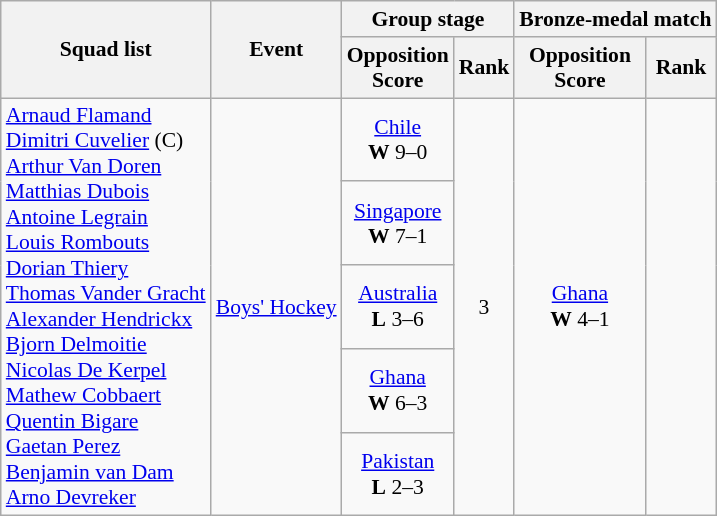<table class=wikitable style="font-size:90%">
<tr>
<th rowspan=2>Squad list</th>
<th rowspan=2>Event</th>
<th colspan=2>Group stage</th>
<th colspan=2>Bronze-medal match</th>
</tr>
<tr>
<th>Opposition<br>Score</th>
<th>Rank</th>
<th>Opposition<br>Score</th>
<th>Rank</th>
</tr>
<tr>
<td rowspan=5><a href='#'>Arnaud Flamand</a><br><a href='#'>Dimitri Cuvelier</a> (C)<br><a href='#'>Arthur Van Doren</a><br><a href='#'>Matthias Dubois</a><br><a href='#'>Antoine Legrain</a><br><a href='#'>Louis Rombouts</a><br><a href='#'>Dorian Thiery</a><br><a href='#'>Thomas Vander Gracht</a><br><a href='#'>Alexander Hendrickx</a><br><a href='#'>Bjorn Delmoitie</a><br><a href='#'>Nicolas De Kerpel</a><br><a href='#'>Mathew Cobbaert</a><br><a href='#'>Quentin Bigare</a><br><a href='#'>Gaetan Perez</a><br><a href='#'>Benjamin van Dam</a><br><a href='#'>Arno Devreker</a></td>
<td rowspan=5><a href='#'>Boys' Hockey</a></td>
<td align=center> <a href='#'>Chile</a><br> <strong>W</strong> 9–0</td>
<td rowspan=5 align=center>3</td>
<td rowspan=5 align=center> <a href='#'>Ghana</a><br> <strong>W</strong> 4–1</td>
<td rowspan=5 align=center></td>
</tr>
<tr>
<td align=center> <a href='#'>Singapore</a><br> <strong>W</strong> 7–1</td>
</tr>
<tr>
<td align=center> <a href='#'>Australia</a><br> <strong>L</strong> 3–6</td>
</tr>
<tr>
<td align=center> <a href='#'>Ghana</a><br> <strong>W</strong> 6–3</td>
</tr>
<tr>
<td align=center> <a href='#'>Pakistan</a><br> <strong>L</strong> 2–3</td>
</tr>
</table>
